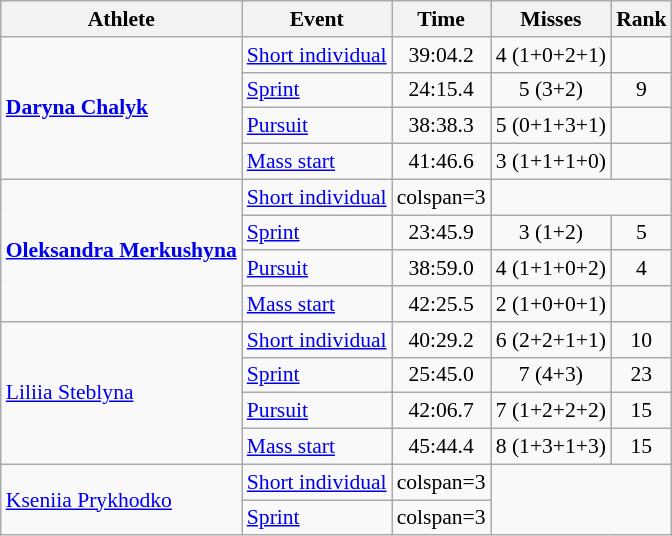<table class=wikitable style=font-size:90%;text-align:center>
<tr>
<th>Athlete</th>
<th>Event</th>
<th>Time</th>
<th>Misses</th>
<th>Rank</th>
</tr>
<tr>
<td rowspan="4" align="left"><strong><a href='#'>Daryna Chalyk</a></strong></td>
<td align=left><a href='#'>Short individual</a></td>
<td>39:04.2</td>
<td>4 (1+0+2+1)</td>
<td></td>
</tr>
<tr>
<td align=left><a href='#'>Sprint</a></td>
<td>24:15.4</td>
<td>5 (3+2)</td>
<td>9</td>
</tr>
<tr>
<td align=left><a href='#'>Pursuit</a></td>
<td>38:38.3</td>
<td>5 (0+1+3+1)</td>
<td></td>
</tr>
<tr>
<td align=left><a href='#'>Mass start</a></td>
<td>41:46.6</td>
<td>3 (1+1+1+0)</td>
<td></td>
</tr>
<tr>
<td rowspan="4" align="left"><strong><a href='#'>Oleksandra Merkushyna</a></strong></td>
<td align=left><a href='#'>Short individual</a></td>
<td>colspan=3 </td>
</tr>
<tr>
<td align=left><a href='#'>Sprint</a></td>
<td>23:45.9</td>
<td>3 (1+2)</td>
<td>5</td>
</tr>
<tr>
<td align=left><a href='#'>Pursuit</a></td>
<td>38:59.0</td>
<td>4 (1+1+0+2)</td>
<td>4</td>
</tr>
<tr>
<td align=left><a href='#'>Mass start</a></td>
<td>42:25.5</td>
<td>2 (1+0+0+1)</td>
<td></td>
</tr>
<tr>
<td rowspan="4" align="left"><a href='#'>Liliia Steblyna</a></td>
<td align=left><a href='#'>Short individual</a></td>
<td>40:29.2</td>
<td>6 (2+2+1+1)</td>
<td>10</td>
</tr>
<tr>
<td align=left><a href='#'>Sprint</a></td>
<td>25:45.0</td>
<td>7 (4+3)</td>
<td>23</td>
</tr>
<tr>
<td align=left><a href='#'>Pursuit</a></td>
<td>42:06.7</td>
<td>7 (1+2+2+2)</td>
<td>15</td>
</tr>
<tr>
<td align=left><a href='#'>Mass start</a></td>
<td>45:44.4</td>
<td>8 (1+3+1+3)</td>
<td>15</td>
</tr>
<tr>
<td rowspan="2" align="left"><a href='#'>Kseniia Prykhodko</a></td>
<td align=left><a href='#'>Short individual</a></td>
<td>colspan=3 </td>
</tr>
<tr>
<td align=left><a href='#'>Sprint</a></td>
<td>colspan=3 </td>
</tr>
</table>
